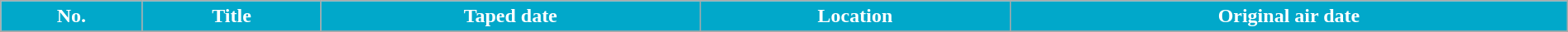<table class="wikitable plainrowheaders" style="width: 100%; margin-right: 0;">
<tr>
<th style="background: #01A8CA; color: #ffffff;">No.</th>
<th style="background: #01A8CA; color: #ffffff;">Title</th>
<th style="background: #01A8CA; color: #ffffff;">Taped date</th>
<th style="background: #01A8CA; color: #ffffff;">Location</th>
<th style="background: #01A8CA; color: #ffffff;">Original air date</th>
</tr>
<tr>
</tr>
</table>
